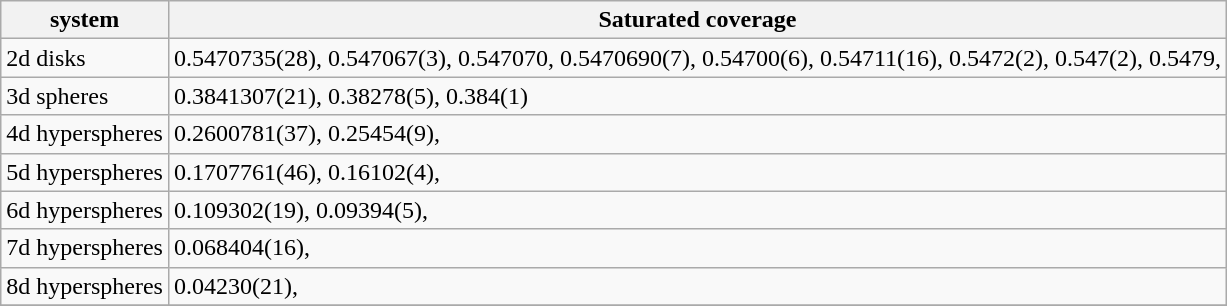<table class="wikitable">
<tr>
<th>system</th>
<th>Saturated coverage</th>
</tr>
<tr>
<td>2d disks</td>
<td>0.5470735(28), 0.547067(3), 0.547070, 0.5470690(7), 0.54700(6), 0.54711(16), 0.5472(2), 0.547(2), 0.5479,</td>
</tr>
<tr>
<td>3d spheres</td>
<td>0.3841307(21), 0.38278(5), 0.384(1)</td>
</tr>
<tr>
<td>4d hyperspheres</td>
<td>0.2600781(37), 0.25454(9),</td>
</tr>
<tr>
<td>5d hyperspheres</td>
<td>0.1707761(46), 0.16102(4),</td>
</tr>
<tr>
<td>6d hyperspheres</td>
<td>0.109302(19), 0.09394(5),</td>
</tr>
<tr>
<td>7d hyperspheres</td>
<td>0.068404(16),</td>
</tr>
<tr>
<td>8d hyperspheres</td>
<td>0.04230(21),</td>
</tr>
<tr>
</tr>
</table>
